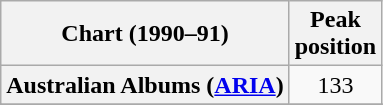<table class="wikitable sortable plainrowheaders">
<tr>
<th scope="col">Chart (1990–91)</th>
<th scope="col">Peak<br>position</th>
</tr>
<tr>
<th scope="row">Australian Albums (<a href='#'>ARIA</a>)</th>
<td style="text-align:center;">133</td>
</tr>
<tr>
</tr>
<tr>
</tr>
<tr>
</tr>
<tr>
</tr>
<tr>
</tr>
<tr>
</tr>
<tr>
</tr>
</table>
